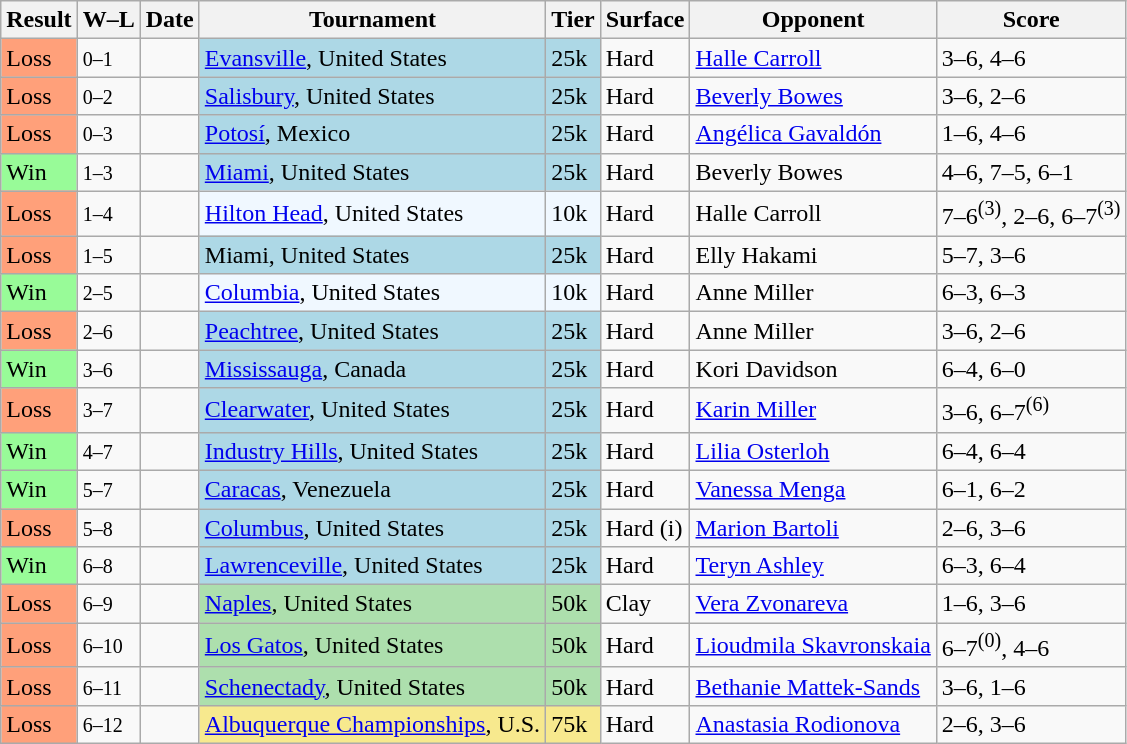<table class="sortable wikitable">
<tr>
<th>Result</th>
<th class="unsortable">W–L</th>
<th>Date</th>
<th>Tournament</th>
<th>Tier</th>
<th>Surface</th>
<th>Opponent</th>
<th class="unsortable">Score</th>
</tr>
<tr>
<td style="background:#ffa07a;">Loss</td>
<td><small>0–1</small></td>
<td></td>
<td style="background:lightblue;"><a href='#'>Evansville</a>, United States</td>
<td style="background:lightblue;">25k</td>
<td>Hard</td>
<td> <a href='#'>Halle Carroll</a></td>
<td>3–6, 4–6</td>
</tr>
<tr>
<td style="background:#ffa07a;">Loss</td>
<td><small>0–2</small></td>
<td></td>
<td style="background:lightblue;"><a href='#'>Salisbury</a>, United States</td>
<td style="background:lightblue;">25k</td>
<td>Hard</td>
<td> <a href='#'>Beverly Bowes</a></td>
<td>3–6, 2–6</td>
</tr>
<tr>
<td style="background:#ffa07a;">Loss</td>
<td><small>0–3</small></td>
<td></td>
<td style="background:lightblue;"><a href='#'>Potosí</a>, Mexico</td>
<td style="background:lightblue;">25k</td>
<td>Hard</td>
<td> <a href='#'>Angélica Gavaldón</a></td>
<td>1–6, 4–6</td>
</tr>
<tr>
<td style="background:#98fb98;">Win</td>
<td><small>1–3</small></td>
<td></td>
<td style="background:lightblue;"><a href='#'>Miami</a>, United States</td>
<td style="background:lightblue;">25k</td>
<td>Hard</td>
<td> Beverly Bowes</td>
<td>4–6, 7–5, 6–1</td>
</tr>
<tr>
<td style="background:#ffa07a;">Loss</td>
<td><small>1–4</small></td>
<td></td>
<td style="background:#f0f8ff;"><a href='#'>Hilton Head</a>, United States</td>
<td style="background:#f0f8ff;">10k</td>
<td>Hard</td>
<td> Halle Carroll</td>
<td>7–6<sup>(3)</sup>, 2–6, 6–7<sup>(3)</sup></td>
</tr>
<tr>
<td style="background:#ffa07a;">Loss</td>
<td><small>1–5</small></td>
<td></td>
<td style="background:lightblue;">Miami, United States</td>
<td style="background:lightblue;">25k</td>
<td>Hard</td>
<td> Elly Hakami</td>
<td>5–7, 3–6</td>
</tr>
<tr>
<td style="background:#98fb98;">Win</td>
<td><small>2–5</small></td>
<td></td>
<td style="background:#f0f8ff;"><a href='#'>Columbia</a>, United States</td>
<td style="background:#f0f8ff;">10k</td>
<td>Hard</td>
<td> Anne Miller</td>
<td>6–3, 6–3</td>
</tr>
<tr>
<td style="background:#ffa07a;">Loss</td>
<td><small>2–6</small></td>
<td></td>
<td style="background:lightblue;"><a href='#'>Peachtree</a>, United States</td>
<td style="background:lightblue;">25k</td>
<td>Hard</td>
<td> Anne Miller</td>
<td>3–6, 2–6</td>
</tr>
<tr>
<td style="background:#98fb98;">Win</td>
<td><small>3–6</small></td>
<td></td>
<td style="background:lightblue;"><a href='#'>Mississauga</a>, Canada</td>
<td style="background:lightblue;">25k</td>
<td>Hard</td>
<td> Kori Davidson</td>
<td>6–4, 6–0</td>
</tr>
<tr>
<td style="background:#ffa07a;">Loss</td>
<td><small>3–7</small></td>
<td></td>
<td style="background:lightblue;"><a href='#'>Clearwater</a>, United States</td>
<td style="background:lightblue;">25k</td>
<td>Hard</td>
<td> <a href='#'>Karin Miller</a></td>
<td>3–6, 6–7<sup>(6)</sup></td>
</tr>
<tr>
<td style="background:#98fb98;">Win</td>
<td><small>4–7</small></td>
<td></td>
<td style="background:lightblue;"><a href='#'>Industry Hills</a>, United States</td>
<td style="background:lightblue;">25k</td>
<td>Hard</td>
<td> <a href='#'>Lilia Osterloh</a></td>
<td>6–4, 6–4</td>
</tr>
<tr>
<td style="background:#98fb98;">Win</td>
<td><small>5–7</small></td>
<td></td>
<td style="background:lightblue;"><a href='#'>Caracas</a>, Venezuela</td>
<td style="background:lightblue;">25k</td>
<td>Hard</td>
<td> <a href='#'>Vanessa Menga</a></td>
<td>6–1, 6–2</td>
</tr>
<tr>
<td style="background:#ffa07a;">Loss</td>
<td><small>5–8</small></td>
<td></td>
<td style="background:lightblue;"><a href='#'>Columbus</a>, United States</td>
<td style="background:lightblue;">25k</td>
<td>Hard (i)</td>
<td> <a href='#'>Marion Bartoli</a></td>
<td>2–6, 3–6</td>
</tr>
<tr>
<td style="background:#98fb98;">Win</td>
<td><small>6–8</small></td>
<td></td>
<td style="background:lightblue;"><a href='#'>Lawrenceville</a>, United States</td>
<td style="background:lightblue;">25k</td>
<td>Hard</td>
<td> <a href='#'>Teryn Ashley</a></td>
<td>6–3, 6–4</td>
</tr>
<tr>
<td style="background:#ffa07a;">Loss</td>
<td><small>6–9</small></td>
<td></td>
<td style="background:#addfad;"><a href='#'>Naples</a>, United States</td>
<td style="background:#addfad;">50k</td>
<td>Clay</td>
<td> <a href='#'>Vera Zvonareva</a></td>
<td>1–6, 3–6</td>
</tr>
<tr>
<td style="background:#ffa07a;">Loss</td>
<td><small>6–10</small></td>
<td></td>
<td style="background:#addfad;"><a href='#'>Los Gatos</a>, United States</td>
<td style="background:#addfad;">50k</td>
<td>Hard</td>
<td> <a href='#'>Lioudmila Skavronskaia</a></td>
<td>6–7<sup>(0)</sup>, 4–6</td>
</tr>
<tr>
<td style="background:#ffa07a;">Loss</td>
<td><small>6–11</small></td>
<td></td>
<td style="background:#addfad;"><a href='#'>Schenectady</a>, United States</td>
<td style="background:#addfad;">50k</td>
<td>Hard</td>
<td> <a href='#'>Bethanie Mattek-Sands</a></td>
<td>3–6, 1–6</td>
</tr>
<tr>
<td style="background:#ffa07a;">Loss</td>
<td><small>6–12</small></td>
<td></td>
<td style="background:#f7e98e;"><a href='#'>Albuquerque Championships</a>, U.S.</td>
<td style="background:#f7e98e;">75k</td>
<td>Hard</td>
<td> <a href='#'>Anastasia Rodionova</a></td>
<td>2–6, 3–6</td>
</tr>
</table>
